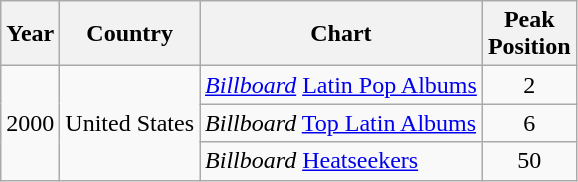<table class="wikitable sortable">
<tr>
<th>Year</th>
<th>Country</th>
<th>Chart</th>
<th>Peak<br>Position</th>
</tr>
<tr>
<td rowspan="3">2000</td>
<td rowspan="3">United States</td>
<td><em><a href='#'>Billboard</a></em> <a href='#'>Latin Pop Albums</a></td>
<td style="text-align:center;">2</td>
</tr>
<tr>
<td><em>Billboard</em> <a href='#'>Top Latin Albums</a></td>
<td style="text-align:center;">6</td>
</tr>
<tr>
<td><em>Billboard</em> <a href='#'>Heatseekers</a></td>
<td style="text-align:center;">50</td>
</tr>
</table>
